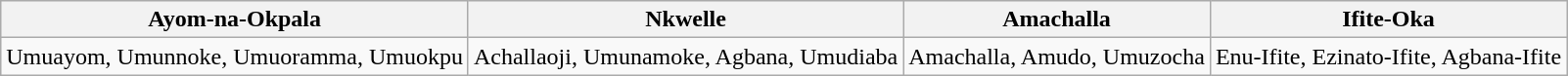<table class="wikitable">
<tr>
<th>Ayom-na-Okpala</th>
<th>Nkwelle</th>
<th>Amachalla</th>
<th>Ifite-Oka</th>
</tr>
<tr>
<td>Umuayom, Umunnoke, Umuoramma, Umuokpu</td>
<td>Achallaoji, Umunamoke, Agbana, Umudiaba</td>
<td>Amachalla, Amudo, Umuzocha</td>
<td>Enu-Ifite, Ezinato-Ifite, Agbana-Ifite</td>
</tr>
</table>
